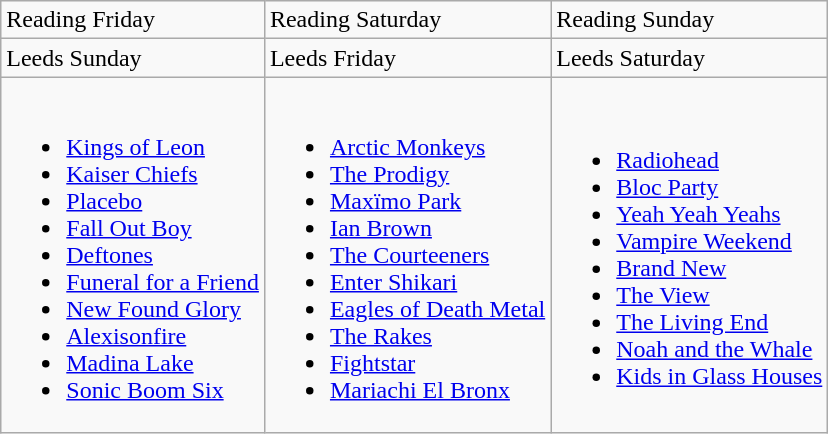<table class="wikitable">
<tr>
<td>Reading Friday</td>
<td>Reading Saturday</td>
<td>Reading Sunday</td>
</tr>
<tr>
<td>Leeds Sunday</td>
<td>Leeds Friday</td>
<td>Leeds Saturday</td>
</tr>
<tr>
<td><br><ul><li><a href='#'>Kings of Leon</a></li><li><a href='#'>Kaiser Chiefs</a></li><li><a href='#'>Placebo</a></li><li><a href='#'>Fall Out Boy</a></li><li><a href='#'>Deftones</a></li><li><a href='#'>Funeral for a Friend</a></li><li><a href='#'>New Found Glory</a></li><li><a href='#'>Alexisonfire</a></li><li><a href='#'>Madina Lake</a></li><li><a href='#'>Sonic Boom Six</a></li></ul></td>
<td><br><ul><li><a href='#'>Arctic Monkeys</a></li><li><a href='#'>The Prodigy</a></li><li><a href='#'>Maxïmo Park</a></li><li><a href='#'>Ian Brown</a></li><li><a href='#'>The Courteeners</a></li><li><a href='#'>Enter Shikari</a></li><li><a href='#'>Eagles of Death Metal</a></li><li><a href='#'>The Rakes</a></li><li><a href='#'>Fightstar</a></li><li><a href='#'>Mariachi El Bronx</a></li></ul></td>
<td><br><ul><li><a href='#'>Radiohead</a></li><li><a href='#'>Bloc Party</a></li><li><a href='#'>Yeah Yeah Yeahs</a></li><li><a href='#'>Vampire Weekend</a></li><li><a href='#'>Brand New</a></li><li><a href='#'>The View</a></li><li><a href='#'>The Living End</a></li><li><a href='#'>Noah and the Whale</a></li><li><a href='#'>Kids in Glass Houses</a></li></ul></td>
</tr>
</table>
